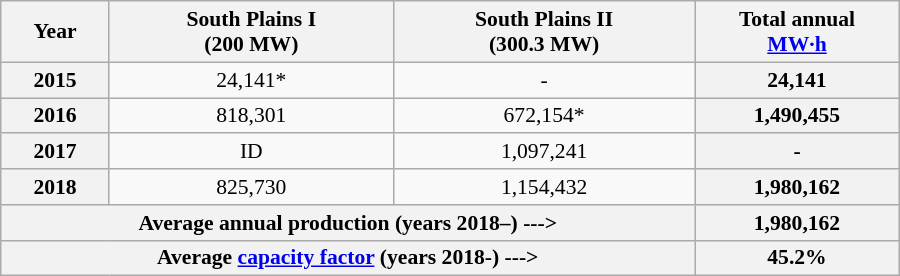<table class=wikitable style="text-align:center; font-size:0.9em; width:600px;">
<tr>
<th>Year</th>
<th>South Plains I<br>(200 MW) </th>
<th>South Plains II<br>(300.3 MW) </th>
<th>Total annual<br> <a href='#'>MW·h</a></th>
</tr>
<tr>
<th>2015</th>
<td>24,141*</td>
<td>-</td>
<th>24,141</th>
</tr>
<tr>
<th>2016</th>
<td>818,301</td>
<td>672,154*</td>
<th>1,490,455</th>
</tr>
<tr>
<th>2017</th>
<td>ID</td>
<td>1,097,241</td>
<th>-</th>
</tr>
<tr>
<th>2018</th>
<td>825,730</td>
<td>1,154,432</td>
<th>1,980,162</th>
</tr>
<tr>
<th colspan=3>Average annual production (years 2018–) ---></th>
<th>1,980,162</th>
</tr>
<tr>
<th colspan=3>Average <a href='#'>capacity factor</a> (years 2018-) ---></th>
<th>45.2%</th>
</tr>
</table>
